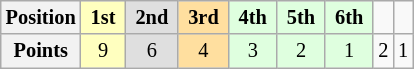<table class="wikitable" style="font-size:85%; text-align:center">
<tr>
<th>Position</th>
<td style="background:#ffffbf;"> <strong>1st</strong> </td>
<td style="background:#dfdfdf;"> <strong>2nd</strong> </td>
<td style="background:#ffdf9f;"> <strong>3rd</strong> </td>
<td style="background:#dfffdf;"> <strong>4th</strong> </td>
<td style="background:#dfffdf;"> <strong>5th</strong> </td>
<td style="background:#dfffdf;"> <strong>6th</strong> </td>
<td>  </td>
<td>  </td>
</tr>
<tr>
<th>Points</th>
<td style="background:#ffffbf;">9</td>
<td style="background:#dfdfdf;">6</td>
<td style="background:#ffdf9f;">4</td>
<td style="background:#dfffdf;">3</td>
<td style="background:#dfffdf;">2</td>
<td style="background:#dfffdf;">1</td>
<td>2</td>
<td>1</td>
</tr>
</table>
